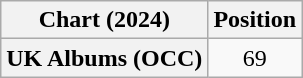<table class="wikitable sortable plainrowheaders" style="text-align:center;">
<tr>
<th scope="col">Chart (2024)</th>
<th scope="col">Position</th>
</tr>
<tr>
<th scope="row">UK Albums (OCC)</th>
<td>69</td>
</tr>
</table>
